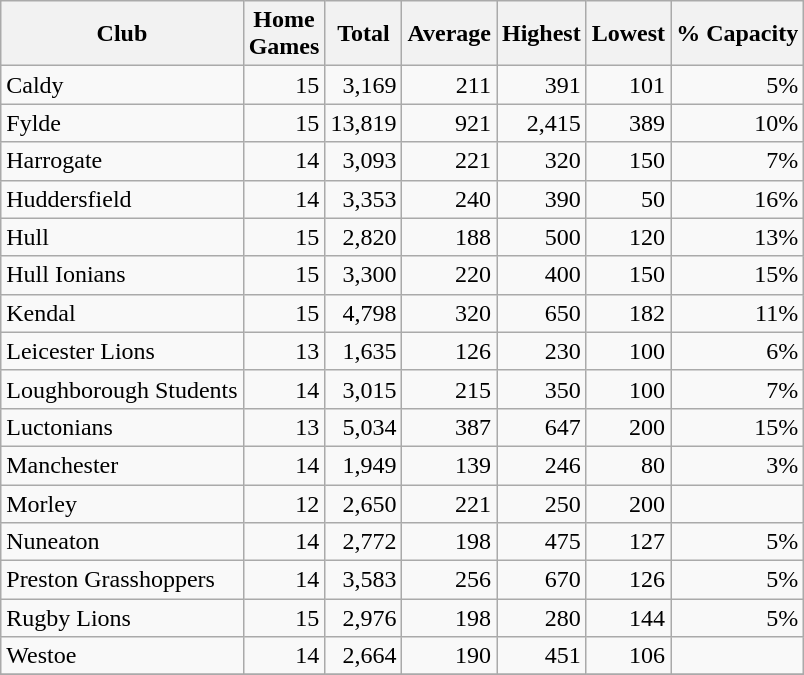<table class="wikitable sortable" style="text-align:right">
<tr>
<th>Club</th>
<th>Home<br>Games</th>
<th>Total</th>
<th>Average</th>
<th>Highest</th>
<th>Lowest</th>
<th>% Capacity</th>
</tr>
<tr>
<td style="text-align:left">Caldy</td>
<td>15</td>
<td>3,169</td>
<td>211</td>
<td>391</td>
<td>101</td>
<td>5%</td>
</tr>
<tr>
<td style="text-align:left">Fylde</td>
<td>15</td>
<td>13,819</td>
<td>921</td>
<td>2,415</td>
<td>389</td>
<td>10%</td>
</tr>
<tr>
<td style="text-align:left">Harrogate</td>
<td>14</td>
<td>3,093</td>
<td>221</td>
<td>320</td>
<td>150</td>
<td>7%</td>
</tr>
<tr>
<td style="text-align:left">Huddersfield</td>
<td>14</td>
<td>3,353</td>
<td>240</td>
<td>390</td>
<td>50</td>
<td>16%</td>
</tr>
<tr>
<td style="text-align:left">Hull</td>
<td>15</td>
<td>2,820</td>
<td>188</td>
<td>500</td>
<td>120</td>
<td>13%</td>
</tr>
<tr>
<td style="text-align:left">Hull Ionians</td>
<td>15</td>
<td>3,300</td>
<td>220</td>
<td>400</td>
<td>150</td>
<td>15%</td>
</tr>
<tr>
<td style="text-align:left">Kendal</td>
<td>15</td>
<td>4,798</td>
<td>320</td>
<td>650</td>
<td>182</td>
<td>11%</td>
</tr>
<tr>
<td style="text-align:left">Leicester Lions</td>
<td>13</td>
<td>1,635</td>
<td>126</td>
<td>230</td>
<td>100</td>
<td>6%</td>
</tr>
<tr>
<td style="text-align:left">Loughborough Students</td>
<td>14</td>
<td>3,015</td>
<td>215</td>
<td>350</td>
<td>100</td>
<td>7%</td>
</tr>
<tr>
<td style="text-align:left">Luctonians</td>
<td>13</td>
<td>5,034</td>
<td>387</td>
<td>647</td>
<td>200</td>
<td>15%</td>
</tr>
<tr>
<td style="text-align:left">Manchester</td>
<td>14</td>
<td>1,949</td>
<td>139</td>
<td>246</td>
<td>80</td>
<td>3%</td>
</tr>
<tr>
<td style="text-align:left">Morley</td>
<td>12</td>
<td>2,650</td>
<td>221</td>
<td>250</td>
<td>200</td>
<td></td>
</tr>
<tr>
<td style="text-align:left">Nuneaton</td>
<td>14</td>
<td>2,772</td>
<td>198</td>
<td>475</td>
<td>127</td>
<td>5%</td>
</tr>
<tr>
<td style="text-align:left">Preston Grasshoppers</td>
<td>14</td>
<td>3,583</td>
<td>256</td>
<td>670</td>
<td>126</td>
<td>5%</td>
</tr>
<tr>
<td style="text-align:left">Rugby Lions</td>
<td>15</td>
<td>2,976</td>
<td>198</td>
<td>280</td>
<td>144</td>
<td>5%</td>
</tr>
<tr>
<td style="text-align:left">Westoe</td>
<td>14</td>
<td>2,664</td>
<td>190</td>
<td>451</td>
<td>106</td>
<td></td>
</tr>
<tr>
</tr>
</table>
